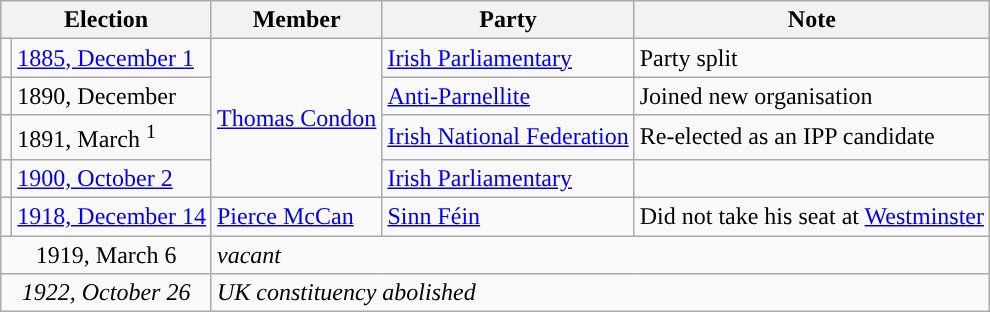<table class="wikitable">
<tr>
<th colspan="2">Election</th>
<th>Member</th>
<th>Party</th>
<th>Note</th>
</tr>
<tr>
<td style="color:inherit;background-color: "></td>
<td><a href='#'>1885, December 1</a></td>
<td rowspan="4"><a href='#'>Thomas Condon</a></td>
<td><a href='#'>Irish Parliamentary</a></td>
<td>Party split</td>
</tr>
<tr>
<td style="color:inherit;background-color: "></td>
<td>1890, December</td>
<td><a href='#'>Anti-Parnellite</a></td>
<td>Joined new organisation</td>
</tr>
<tr>
<td style="color:inherit;background-color: "></td>
<td>1891, March <sup>1</sup></td>
<td><a href='#'>Irish National Federation</a></td>
<td>Re-elected as an IPP candidate</td>
</tr>
<tr>
<td style="color:inherit;background-color: "></td>
<td><a href='#'>1900, October 2</a></td>
<td><a href='#'>Irish Parliamentary</a></td>
<td></td>
</tr>
<tr>
<td style="color:inherit;background-color: "></td>
<td><a href='#'>1918, December 14</a></td>
<td><a href='#'>Pierce McCan</a></td>
<td><a href='#'>Sinn Féin</a></td>
<td>Did not take his seat at <a href='#'>Westminster</a></td>
</tr>
<tr>
<td colspan="2" align="center">1919, March 6</td>
<td colspan="3"><em>vacant</em></td>
</tr>
<tr>
<td colspan="2" align="center"><em>1922, October 26</em></td>
<td colspan="3"><em>UK constituency abolished</em></td>
</tr>
</table>
